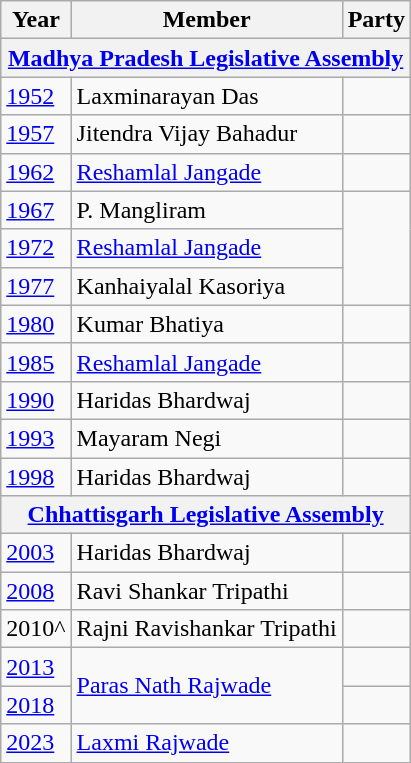<table class="wikitable">
<tr>
<th>Year</th>
<th>Member</th>
<th colspan="2">Party</th>
</tr>
<tr>
<th colspan=4><a href='#'>Madhya Pradesh Legislative Assembly</a></th>
</tr>
<tr>
<td><a href='#'>1952</a></td>
<td>Laxminarayan Das</td>
<td></td>
</tr>
<tr>
<td><a href='#'>1957</a></td>
<td>Jitendra Vijay Bahadur</td>
<td></td>
</tr>
<tr>
<td><a href='#'>1962</a></td>
<td><a href='#'>Reshamlal Jangade</a></td>
<td></td>
</tr>
<tr>
<td><a href='#'>1967</a></td>
<td>P. Mangliram</td>
</tr>
<tr>
<td><a href='#'>1972</a></td>
<td><a href='#'>Reshamlal Jangade</a></td>
</tr>
<tr>
<td><a href='#'>1977</a></td>
<td>Kanhaiyalal Kasoriya</td>
</tr>
<tr>
<td><a href='#'>1980</a></td>
<td>Kumar Bhatiya</td>
<td></td>
</tr>
<tr>
<td><a href='#'>1985</a></td>
<td><a href='#'>Reshamlal Jangade</a></td>
<td></td>
</tr>
<tr>
<td><a href='#'>1990</a></td>
<td>Haridas Bhardwaj</td>
</tr>
<tr>
<td><a href='#'>1993</a></td>
<td>Mayaram Negi</td>
<td></td>
</tr>
<tr>
<td><a href='#'>1998</a></td>
<td>Haridas Bhardwaj</td>
<td></td>
</tr>
<tr>
<th colspan=4><a href='#'>Chhattisgarh Legislative Assembly</a></th>
</tr>
<tr>
<td><a href='#'>2003</a></td>
<td>Haridas Bhardwaj</td>
<td></td>
</tr>
<tr>
<td><a href='#'>2008</a></td>
<td>Ravi Shankar Tripathi</td>
<td></td>
</tr>
<tr>
<td>2010^</td>
<td>Rajni Ravishankar Tripathi</td>
</tr>
<tr>
<td><a href='#'>2013</a></td>
<td rowspan="2"><a href='#'>Paras Nath Rajwade</a></td>
<td></td>
</tr>
<tr>
<td><a href='#'>2018</a></td>
</tr>
<tr>
<td><a href='#'>2023</a></td>
<td><a href='#'>Laxmi Rajwade</a></td>
<td></td>
</tr>
</table>
